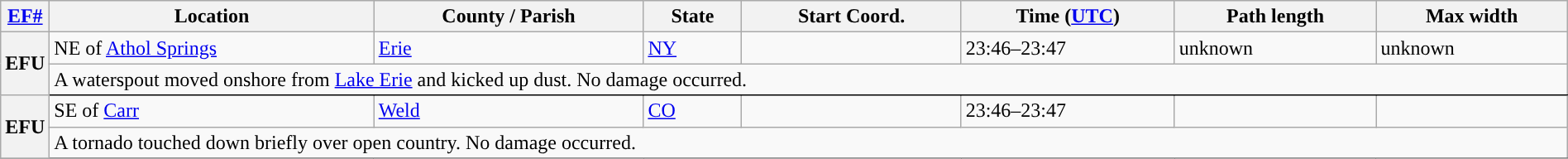<table class="wikitable sortable" style="width:100%;">
<tr>
<th scope="col" width="2%" align="center"><a href='#'>EF#</a></th>
<th scope="col" align="center" class="unsortable">Location</th>
<th scope="col" align="center" class="unsortable">County / Parish</th>
<th scope="col" align="center">State</th>
<th scope="col" align="center">Start Coord.</th>
<th scope="col" align="center">Time (<a href='#'>UTC</a>)</th>
<th scope="col" align="center">Path length</th>
<th scope="col" align="center">Max width</th>
</tr>
<tr>
<th scope="row" rowspan="2" style="background-color:#">EFU</th>
<td>NE of <a href='#'>Athol Springs</a></td>
<td><a href='#'>Erie</a></td>
<td><a href='#'>NY</a></td>
<td></td>
<td>23:46–23:47</td>
<td>unknown</td>
<td>unknown</td>
</tr>
<tr class="expand-child">
<td colspan="8" style=" border-bottom: 1px solid black;">A waterspout moved onshore from <a href='#'>Lake Erie</a> and kicked up dust. No damage occurred.</td>
</tr>
<tr>
<th scope="row" rowspan="2" style="background-color:#">EFU</th>
<td>SE of <a href='#'>Carr</a></td>
<td><a href='#'>Weld</a></td>
<td><a href='#'>CO</a></td>
<td></td>
<td>23:46–23:47</td>
<td></td>
<td></td>
</tr>
<tr class="expand-child">
<td colspan="8" style=" border-bottom: 1px solid black;">A tornado touched down briefly over open country. No damage occurred.</td>
</tr>
<tr>
</tr>
</table>
